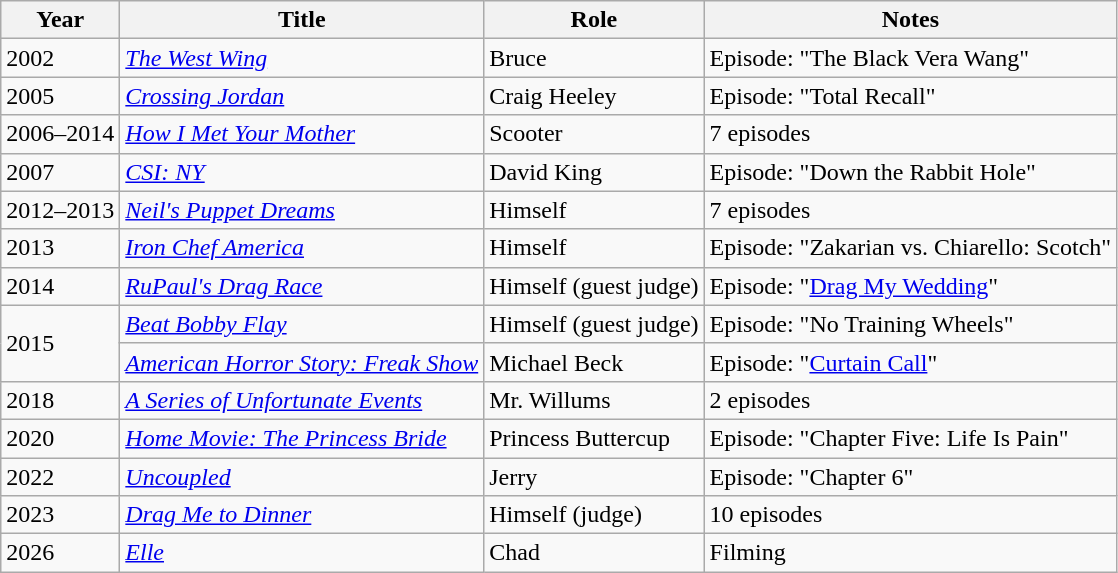<table class="wikitable sortable">
<tr>
<th>Year</th>
<th>Title</th>
<th>Role</th>
<th class="unsortable">Notes</th>
</tr>
<tr>
<td>2002</td>
<td><em><a href='#'>The West Wing</a></em></td>
<td>Bruce</td>
<td>Episode: "The Black Vera Wang"</td>
</tr>
<tr>
<td>2005</td>
<td><em><a href='#'>Crossing Jordan</a></em></td>
<td>Craig Heeley</td>
<td>Episode: "Total Recall"</td>
</tr>
<tr>
<td>2006–2014</td>
<td><em><a href='#'>How I Met Your Mother</a></em></td>
<td>Scooter</td>
<td>7 episodes</td>
</tr>
<tr>
<td>2007</td>
<td><em><a href='#'>CSI: NY</a></em></td>
<td>David King</td>
<td>Episode: "Down the Rabbit Hole"</td>
</tr>
<tr>
<td>2012–2013</td>
<td><em><a href='#'>Neil's Puppet Dreams</a></em></td>
<td>Himself</td>
<td>7 episodes</td>
</tr>
<tr>
<td>2013</td>
<td><em><a href='#'>Iron Chef America</a></em></td>
<td>Himself</td>
<td>Episode: "Zakarian vs. Chiarello: Scotch"</td>
</tr>
<tr>
<td>2014</td>
<td><em><a href='#'>RuPaul's Drag Race</a></em></td>
<td>Himself (guest judge)</td>
<td>Episode: "<a href='#'>Drag My Wedding</a>"</td>
</tr>
<tr>
<td rowspan="2">2015</td>
<td><em><a href='#'>Beat Bobby Flay</a></em></td>
<td>Himself (guest judge)</td>
<td>Episode: "No Training Wheels"</td>
</tr>
<tr>
<td><em><a href='#'>American Horror Story: Freak Show</a></em></td>
<td>Michael Beck</td>
<td>Episode: "<a href='#'>Curtain Call</a>"</td>
</tr>
<tr>
<td>2018</td>
<td><em><a href='#'>A Series of Unfortunate Events</a></em></td>
<td>Mr. Willums</td>
<td>2 episodes</td>
</tr>
<tr>
<td>2020</td>
<td><em><a href='#'>Home Movie: The Princess Bride</a></em></td>
<td>Princess Buttercup</td>
<td>Episode: "Chapter Five: Life Is Pain"</td>
</tr>
<tr>
<td>2022</td>
<td><em><a href='#'>Uncoupled</a></em></td>
<td>Jerry</td>
<td>Episode: "Chapter 6"</td>
</tr>
<tr>
<td>2023</td>
<td><em><a href='#'>Drag Me to Dinner</a></em></td>
<td>Himself (judge)</td>
<td>10 episodes</td>
</tr>
<tr>
<td>2026</td>
<td><em><a href='#'>Elle</a></em></td>
<td>Chad</td>
<td>Filming</td>
</tr>
</table>
